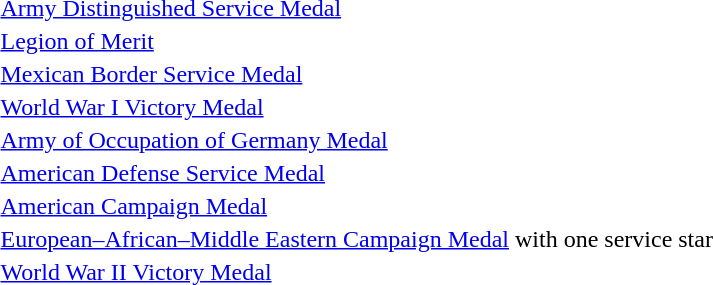<table>
<tr>
<td></td>
<td><a href='#'>Army Distinguished Service Medal</a></td>
</tr>
<tr>
<td></td>
<td><a href='#'>Legion of Merit</a></td>
</tr>
<tr>
<td></td>
<td><a href='#'>Mexican Border Service Medal</a></td>
</tr>
<tr>
<td></td>
<td><a href='#'>World War I Victory Medal</a></td>
</tr>
<tr>
<td></td>
<td><a href='#'>Army of Occupation of Germany Medal</a></td>
</tr>
<tr>
<td></td>
<td><a href='#'>American Defense Service Medal</a></td>
</tr>
<tr>
<td></td>
<td><a href='#'>American Campaign Medal</a></td>
</tr>
<tr>
<td></td>
<td><a href='#'>European–African–Middle Eastern Campaign Medal</a> with one service star</td>
</tr>
<tr>
<td></td>
<td><a href='#'>World War II Victory Medal</a></td>
</tr>
</table>
